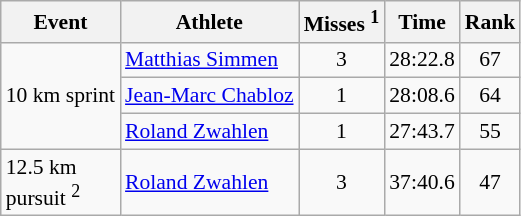<table class="wikitable" style="font-size:90%">
<tr>
<th>Event</th>
<th>Athlete</th>
<th>Misses <sup>1</sup></th>
<th>Time</th>
<th>Rank</th>
</tr>
<tr>
<td rowspan="3">10 km sprint</td>
<td><a href='#'>Matthias Simmen</a></td>
<td align="center">3</td>
<td align="center">28:22.8</td>
<td align="center">67</td>
</tr>
<tr>
<td><a href='#'>Jean-Marc Chabloz</a></td>
<td align="center">1</td>
<td align="center">28:08.6</td>
<td align="center">64</td>
</tr>
<tr>
<td><a href='#'>Roland Zwahlen</a></td>
<td align="center">1</td>
<td align="center">27:43.7</td>
<td align="center">55</td>
</tr>
<tr>
<td>12.5 km <br> pursuit <sup>2</sup></td>
<td><a href='#'>Roland Zwahlen</a></td>
<td align="center">3</td>
<td align="center">37:40.6</td>
<td align="center">47</td>
</tr>
</table>
